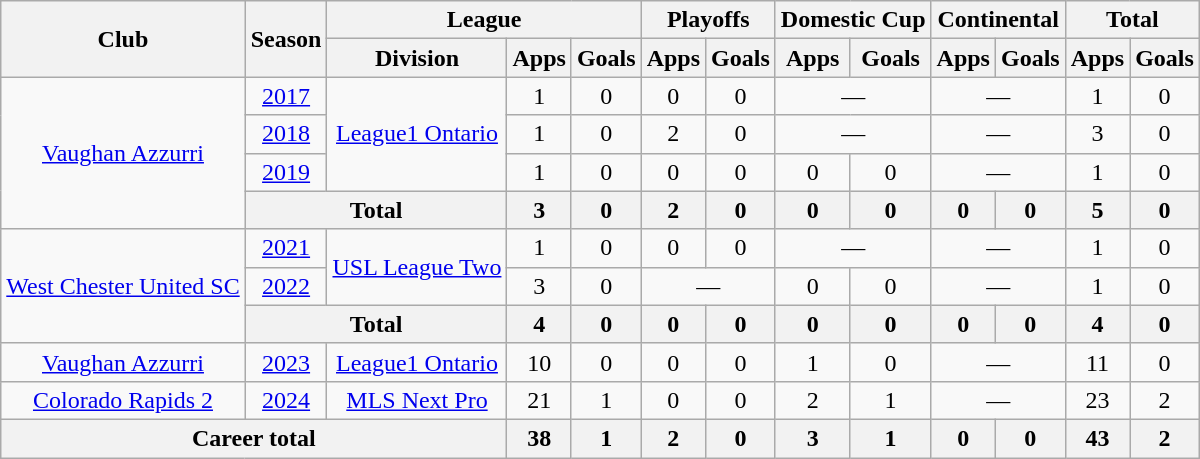<table class="wikitable" style="text-align: center">
<tr>
<th rowspan="2">Club</th>
<th rowspan="2">Season</th>
<th colspan="3">League</th>
<th colspan="2">Playoffs</th>
<th colspan="2">Domestic Cup</th>
<th colspan="2">Continental</th>
<th colspan="2">Total</th>
</tr>
<tr>
<th>Division</th>
<th>Apps</th>
<th>Goals</th>
<th>Apps</th>
<th>Goals</th>
<th>Apps</th>
<th>Goals</th>
<th>Apps</th>
<th>Goals</th>
<th>Apps</th>
<th>Goals</th>
</tr>
<tr>
<td rowspan=4><a href='#'>Vaughan Azzurri</a></td>
<td><a href='#'>2017</a></td>
<td rowspan=3><a href='#'>League1 Ontario</a></td>
<td>1</td>
<td>0</td>
<td>0</td>
<td>0</td>
<td colspan="2">—</td>
<td colspan="2">—</td>
<td>1</td>
<td>0</td>
</tr>
<tr>
<td><a href='#'>2018</a></td>
<td>1</td>
<td>0</td>
<td>2</td>
<td>0</td>
<td colspan="2">—</td>
<td colspan="2">—</td>
<td>3</td>
<td>0</td>
</tr>
<tr>
<td><a href='#'>2019</a></td>
<td>1</td>
<td>0</td>
<td>0</td>
<td>0</td>
<td>0</td>
<td>0</td>
<td colspan="2">—</td>
<td>1</td>
<td>0</td>
</tr>
<tr>
<th colspan="2"><strong>Total</strong></th>
<th>3</th>
<th>0</th>
<th>2</th>
<th>0</th>
<th>0</th>
<th>0</th>
<th>0</th>
<th>0</th>
<th>5</th>
<th>0</th>
</tr>
<tr>
<td rowspan=3><a href='#'>West Chester United SC</a></td>
<td><a href='#'>2021</a></td>
<td rowspan=2><a href='#'>USL League Two</a></td>
<td>1</td>
<td>0</td>
<td>0</td>
<td>0</td>
<td colspan="2">—</td>
<td colspan="2">—</td>
<td>1</td>
<td>0</td>
</tr>
<tr>
<td><a href='#'>2022</a></td>
<td>3</td>
<td>0</td>
<td colspan="2">—</td>
<td>0</td>
<td>0</td>
<td colspan="2">—</td>
<td>1</td>
<td>0</td>
</tr>
<tr>
<th colspan="2"><strong>Total</strong></th>
<th>4</th>
<th>0</th>
<th>0</th>
<th>0</th>
<th>0</th>
<th>0</th>
<th>0</th>
<th>0</th>
<th>4</th>
<th>0</th>
</tr>
<tr>
<td><a href='#'>Vaughan Azzurri</a></td>
<td><a href='#'>2023</a></td>
<td><a href='#'>League1 Ontario</a></td>
<td>10</td>
<td>0</td>
<td>0</td>
<td>0</td>
<td>1</td>
<td>0</td>
<td colspan="2">—</td>
<td>11</td>
<td>0</td>
</tr>
<tr>
<td><a href='#'>Colorado Rapids 2</a></td>
<td><a href='#'>2024</a></td>
<td><a href='#'>MLS Next Pro</a></td>
<td>21</td>
<td>1</td>
<td>0</td>
<td>0</td>
<td>2</td>
<td>1</td>
<td colspan="2">—</td>
<td>23</td>
<td>2</td>
</tr>
<tr>
<th colspan="3"><strong>Career total</strong></th>
<th>38</th>
<th>1</th>
<th>2</th>
<th>0</th>
<th>3</th>
<th>1</th>
<th>0</th>
<th>0</th>
<th>43</th>
<th>2</th>
</tr>
</table>
